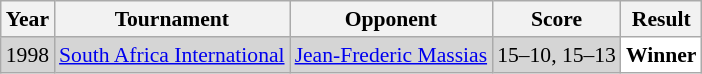<table class="sortable wikitable" style="font-size: 90%;">
<tr>
<th>Year</th>
<th>Tournament</th>
<th>Opponent</th>
<th>Score</th>
<th>Result</th>
</tr>
<tr style="background:#D5D5D5">
<td align="center">1998</td>
<td align="left"><a href='#'>South Africa International</a></td>
<td align="left"> <a href='#'>Jean-Frederic Massias</a></td>
<td align="left">15–10, 15–13</td>
<td style="text-align:left; background:white"> <strong>Winner</strong></td>
</tr>
</table>
